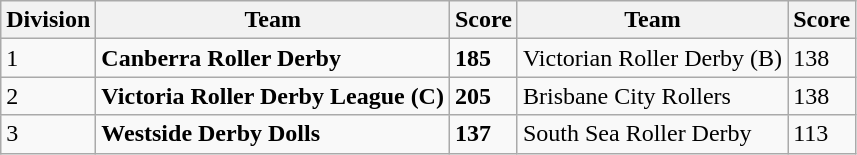<table class="wikitable">
<tr>
<th>Division</th>
<th>Team</th>
<th>Score</th>
<th>Team</th>
<th>Score</th>
</tr>
<tr>
<td>1</td>
<td><strong>Canberra Roller Derby</strong></td>
<td><strong>185</strong></td>
<td>Victorian Roller Derby (B)</td>
<td>138</td>
</tr>
<tr>
<td>2</td>
<td><strong>Victoria Roller Derby League (C)</strong></td>
<td><strong>205</strong></td>
<td>Brisbane City Rollers</td>
<td>138</td>
</tr>
<tr>
<td>3</td>
<td><strong>Westside Derby Dolls</strong></td>
<td><strong>137</strong></td>
<td>South Sea Roller Derby</td>
<td>113</td>
</tr>
</table>
